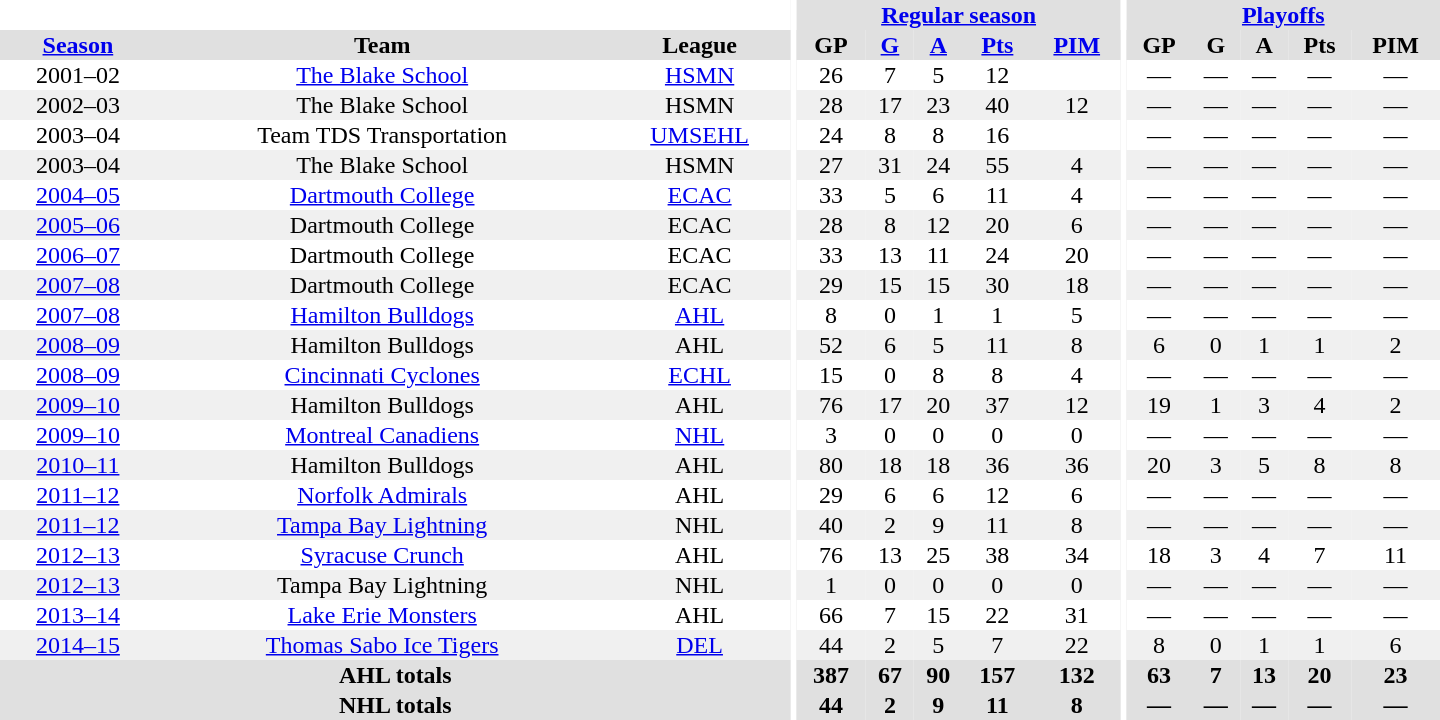<table border="0" cellpadding="1" cellspacing="0" style="text-align:center; width:60em">
<tr bgcolor="#e0e0e0">
<th colspan="3" bgcolor="#ffffff"></th>
<th rowspan="99" bgcolor="#ffffff"></th>
<th colspan="5"><a href='#'>Regular season</a></th>
<th rowspan="99" bgcolor="#ffffff"></th>
<th colspan="5"><a href='#'>Playoffs</a></th>
</tr>
<tr bgcolor="#e0e0e0">
<th><a href='#'>Season</a></th>
<th>Team</th>
<th>League</th>
<th>GP</th>
<th><a href='#'>G</a></th>
<th><a href='#'>A</a></th>
<th><a href='#'>Pts</a></th>
<th><a href='#'>PIM</a></th>
<th>GP</th>
<th>G</th>
<th>A</th>
<th>Pts</th>
<th>PIM</th>
</tr>
<tr>
<td>2001–02</td>
<td><a href='#'>The Blake School</a></td>
<td><a href='#'>HSMN</a></td>
<td>26</td>
<td>7</td>
<td>5</td>
<td>12</td>
<td></td>
<td>—</td>
<td>—</td>
<td>—</td>
<td>—</td>
<td>—</td>
</tr>
<tr bgcolor="#f0f0f0">
<td>2002–03</td>
<td>The Blake School</td>
<td>HSMN</td>
<td>28</td>
<td>17</td>
<td>23</td>
<td>40</td>
<td>12</td>
<td>—</td>
<td>—</td>
<td>—</td>
<td>—</td>
<td>—</td>
</tr>
<tr>
<td>2003–04</td>
<td>Team TDS Transportation</td>
<td><a href='#'>UMSEHL</a></td>
<td>24</td>
<td>8</td>
<td>8</td>
<td>16</td>
<td></td>
<td>—</td>
<td>—</td>
<td>—</td>
<td>—</td>
<td>—</td>
</tr>
<tr bgcolor="#f0f0f0">
<td>2003–04</td>
<td>The Blake School</td>
<td>HSMN</td>
<td>27</td>
<td>31</td>
<td>24</td>
<td>55</td>
<td>4</td>
<td>—</td>
<td>—</td>
<td>—</td>
<td>—</td>
<td>—</td>
</tr>
<tr>
<td><a href='#'>2004–05</a></td>
<td><a href='#'>Dartmouth College</a></td>
<td><a href='#'>ECAC</a></td>
<td>33</td>
<td>5</td>
<td>6</td>
<td>11</td>
<td>4</td>
<td>—</td>
<td>—</td>
<td>—</td>
<td>—</td>
<td>—</td>
</tr>
<tr bgcolor="#f0f0f0">
<td><a href='#'>2005–06</a></td>
<td>Dartmouth College</td>
<td>ECAC</td>
<td>28</td>
<td>8</td>
<td>12</td>
<td>20</td>
<td>6</td>
<td>—</td>
<td>—</td>
<td>—</td>
<td>—</td>
<td>—</td>
</tr>
<tr>
<td><a href='#'>2006–07</a></td>
<td>Dartmouth College</td>
<td>ECAC</td>
<td>33</td>
<td>13</td>
<td>11</td>
<td>24</td>
<td>20</td>
<td>—</td>
<td>—</td>
<td>—</td>
<td>—</td>
<td>—</td>
</tr>
<tr bgcolor="#f0f0f0">
<td><a href='#'>2007–08</a></td>
<td>Dartmouth College</td>
<td>ECAC</td>
<td>29</td>
<td>15</td>
<td>15</td>
<td>30</td>
<td>18</td>
<td>—</td>
<td>—</td>
<td>—</td>
<td>—</td>
<td>—</td>
</tr>
<tr>
<td><a href='#'>2007–08</a></td>
<td><a href='#'>Hamilton Bulldogs</a></td>
<td><a href='#'>AHL</a></td>
<td>8</td>
<td>0</td>
<td>1</td>
<td>1</td>
<td>5</td>
<td>—</td>
<td>—</td>
<td>—</td>
<td>—</td>
<td>—</td>
</tr>
<tr bgcolor="#f0f0f0">
<td><a href='#'>2008–09</a></td>
<td>Hamilton Bulldogs</td>
<td>AHL</td>
<td>52</td>
<td>6</td>
<td>5</td>
<td>11</td>
<td>8</td>
<td>6</td>
<td>0</td>
<td>1</td>
<td>1</td>
<td>2</td>
</tr>
<tr>
<td><a href='#'>2008–09</a></td>
<td><a href='#'>Cincinnati Cyclones</a></td>
<td><a href='#'>ECHL</a></td>
<td>15</td>
<td>0</td>
<td>8</td>
<td>8</td>
<td>4</td>
<td>—</td>
<td>—</td>
<td>—</td>
<td>—</td>
<td>—</td>
</tr>
<tr bgcolor="#f0f0f0">
<td><a href='#'>2009–10</a></td>
<td>Hamilton Bulldogs</td>
<td>AHL</td>
<td>76</td>
<td>17</td>
<td>20</td>
<td>37</td>
<td>12</td>
<td>19</td>
<td>1</td>
<td>3</td>
<td>4</td>
<td>2</td>
</tr>
<tr>
<td><a href='#'>2009–10</a></td>
<td><a href='#'>Montreal Canadiens</a></td>
<td><a href='#'>NHL</a></td>
<td>3</td>
<td>0</td>
<td>0</td>
<td>0</td>
<td>0</td>
<td>—</td>
<td>—</td>
<td>—</td>
<td>—</td>
<td>—</td>
</tr>
<tr bgcolor="#f0f0f0">
<td><a href='#'>2010–11</a></td>
<td>Hamilton Bulldogs</td>
<td>AHL</td>
<td>80</td>
<td>18</td>
<td>18</td>
<td>36</td>
<td>36</td>
<td>20</td>
<td>3</td>
<td>5</td>
<td>8</td>
<td>8</td>
</tr>
<tr>
<td><a href='#'>2011–12</a></td>
<td><a href='#'>Norfolk Admirals</a></td>
<td>AHL</td>
<td>29</td>
<td>6</td>
<td>6</td>
<td>12</td>
<td>6</td>
<td>—</td>
<td>—</td>
<td>—</td>
<td>—</td>
<td>—</td>
</tr>
<tr bgcolor="#f0f0f0">
<td><a href='#'>2011–12</a></td>
<td><a href='#'>Tampa Bay Lightning</a></td>
<td>NHL</td>
<td>40</td>
<td>2</td>
<td>9</td>
<td>11</td>
<td>8</td>
<td>—</td>
<td>—</td>
<td>—</td>
<td>—</td>
<td>—</td>
</tr>
<tr>
<td><a href='#'>2012–13</a></td>
<td><a href='#'>Syracuse Crunch</a></td>
<td>AHL</td>
<td>76</td>
<td>13</td>
<td>25</td>
<td>38</td>
<td>34</td>
<td>18</td>
<td>3</td>
<td>4</td>
<td>7</td>
<td>11</td>
</tr>
<tr bgcolor="#f0f0f0">
<td><a href='#'>2012–13</a></td>
<td>Tampa Bay Lightning</td>
<td>NHL</td>
<td>1</td>
<td>0</td>
<td>0</td>
<td>0</td>
<td>0</td>
<td>—</td>
<td>—</td>
<td>—</td>
<td>—</td>
<td>—</td>
</tr>
<tr>
<td><a href='#'>2013–14</a></td>
<td><a href='#'>Lake Erie Monsters</a></td>
<td>AHL</td>
<td>66</td>
<td>7</td>
<td>15</td>
<td>22</td>
<td>31</td>
<td>—</td>
<td>—</td>
<td>—</td>
<td>—</td>
<td>—</td>
</tr>
<tr bgcolor="#f0f0f0">
<td><a href='#'>2014–15</a></td>
<td><a href='#'>Thomas Sabo Ice Tigers</a></td>
<td><a href='#'>DEL</a></td>
<td>44</td>
<td>2</td>
<td>5</td>
<td>7</td>
<td>22</td>
<td>8</td>
<td>0</td>
<td>1</td>
<td>1</td>
<td>6</td>
</tr>
<tr bgcolor="#e0e0e0">
<th colspan="3">AHL totals</th>
<th>387</th>
<th>67</th>
<th>90</th>
<th>157</th>
<th>132</th>
<th>63</th>
<th>7</th>
<th>13</th>
<th>20</th>
<th>23</th>
</tr>
<tr bgcolor="#e0e0e0">
<th colspan="3">NHL totals</th>
<th>44</th>
<th>2</th>
<th>9</th>
<th>11</th>
<th>8</th>
<th>—</th>
<th>—</th>
<th>—</th>
<th>—</th>
<th>—</th>
</tr>
</table>
